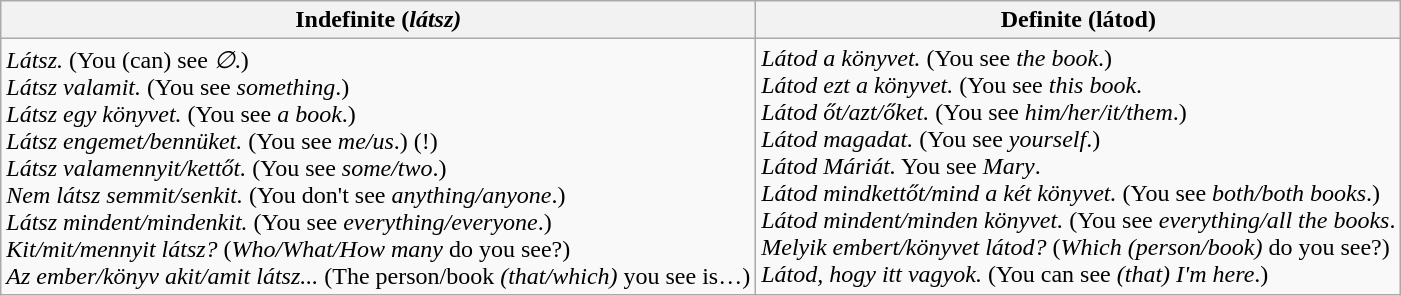<table class="wikitable" align=center>
<tr>
<th align=center><strong>Indefinite</strong> (<em>lát<strong>sz<strong><em>)</th>
<th align=center></strong>Definite<strong> (</em>lát</strong>od</em></strong>)</th>
</tr>
<tr>
<td><em>Látsz.</em> (You (can) see <em>∅</em>.)<br><em>Látsz valamit.</em> (You see <em>something</em>.)<br><em>Látsz egy könyvet.</em> (You see <em>a book</em>.)<br><em>Látsz engemet/bennüket.</em> (You see <em>me/us</em>.) (!)<br><em>Látsz valamennyit/kettőt.</em> (You see <em>some/two</em>.)<br><em>Nem</em> <em>látsz semmit/senkit.</em> (You don't see <em>anything/anyone</em>.)<br><em>Látsz mindent/mindenkit.</em> (You see <em>everything/everyone</em>.)<br><em>Kit/mit/mennyit látsz?</em> (<em>Who/What/How many</em> do you see?)<br><span><em>Az ember/könyv akit/amit látsz...</em></span>     <span>(The person/book <em>(that/which)</em> you see is…)</span></td>
<td><em>Látod a könyvet.</em> (You see <em>the book</em>.)<br><em>Látod ezt a könyvet.</em> (You see <em>this book</em>.<br><em><span>Látod őt/azt/őket.</span></em> <span>(</span><span>You see <em>him/her/it/them</em>.)</span><br><em><span>Látod magadat.</span></em> <span>(</span>You see <em>yourself</em>.)<br><em><span>Látod Máriát.</span></em> You see <em>Mary</em>.<br><em><span>Látod mindkettőt/mind a két könyvet.</span></em> <span>(</span>You see <em>both/both books</em>.)<br><em><span>Látod mindent/minden könyvet.</span></em> <span>(</span>You see <em>everything/all the books</em>.<br><span><em>Melyik embert/könyvet látod?</em> (<em>Which (person/book)</em> do you see?)</span><br><em><span>Látod, hogy itt vagyok.</span></em> <span>(You can see <em>(that) I'm here</em>.)</span></td>
</tr>
</table>
